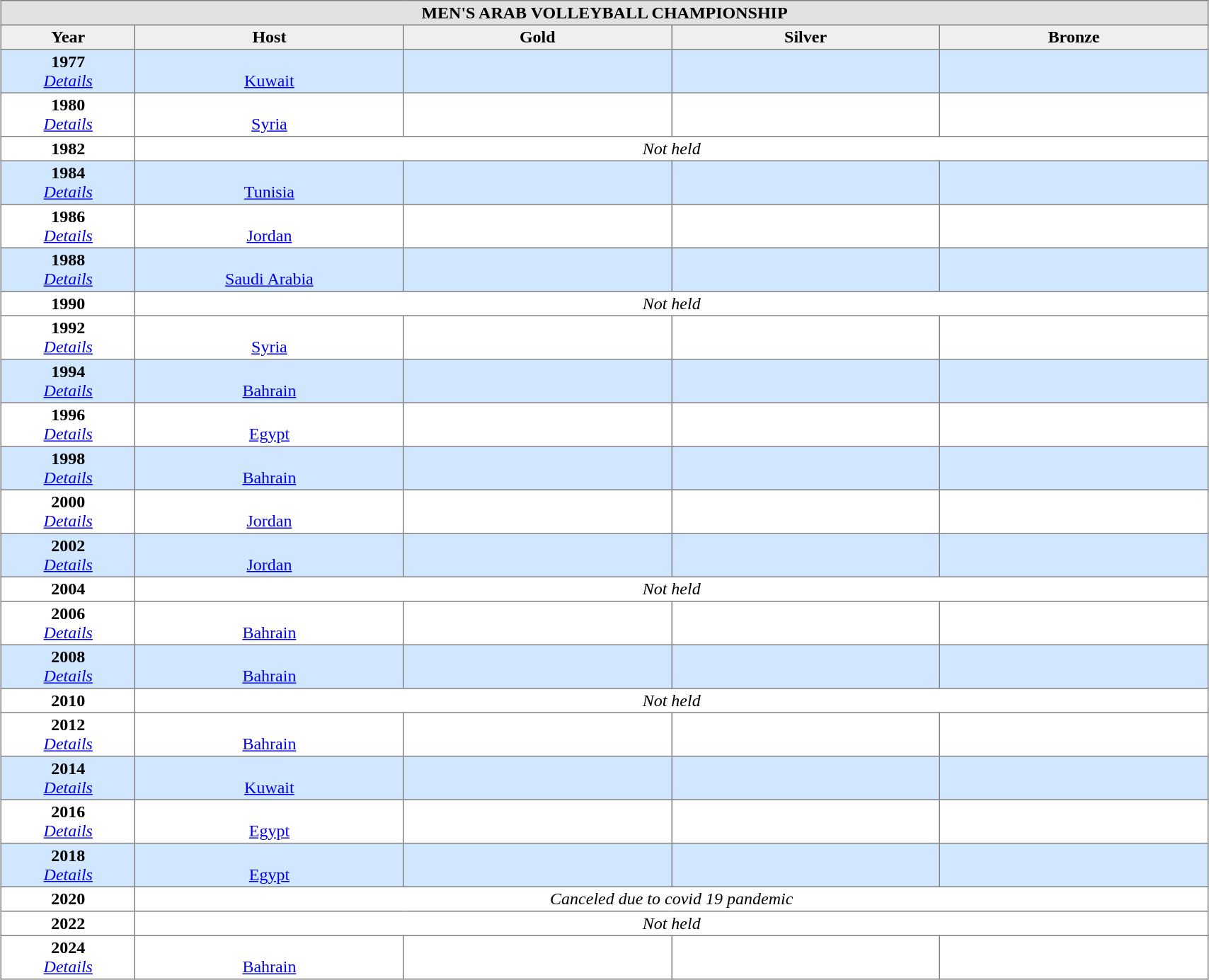<table class="toccolours" border="1" cellpadding="2" style="border-collapse: collapse; text-align: center; width: 90%; margin: 0 auto;">
<tr style= "background: #e2e2e2;">
<th colspan=5 width=100%>MEN'S ARAB VOLLEYBALL CHAMPIONSHIP</th>
</tr>
<tr style="background: #efefef;">
<th width=10%>Year</th>
<th width=20%>Host</th>
<th width=20%>Gold</th>
<th width=20%>Silver</th>
<th width=20%>Bronze</th>
</tr>
<tr bgcolor=#D0E7FF>
<td><strong>1977</strong><br><em><a href='#'>Details</a></em></td>
<td><br><a href='#'>Kuwait</a></td>
<td><strong></strong></td>
<td></td>
<td></td>
</tr>
<tr>
<td><strong>1980</strong><br><em><a href='#'>Details</a></em></td>
<td><br><a href='#'>Syria</a></td>
<td><strong></strong></td>
<td></td>
<td></td>
</tr>
<tr>
<td><strong>1982</strong></td>
<td align=center colspan=4><em>Not held</em></td>
</tr>
<tr bgcolor=#D0E7FF>
<td><strong>1984</strong><br><em><a href='#'>Details</a></em></td>
<td><br><a href='#'>Tunisia</a></td>
<td><strong></strong></td>
<td></td>
<td></td>
</tr>
<tr>
<td><strong>1986</strong><br><em><a href='#'>Details</a></em></td>
<td><br><a href='#'>Jordan</a></td>
<td><strong></strong></td>
<td></td>
<td></td>
</tr>
<tr bgcolor=#D0E7FF>
<td><strong>1988</strong><br><em><a href='#'>Details</a></em></td>
<td><br><a href='#'>Saudi Arabia</a></td>
<td><strong></strong></td>
<td></td>
<td></td>
</tr>
<tr>
<td><strong>1990</strong></td>
<td align=center colspan=4><em>Not held</em></td>
</tr>
<tr>
<td><strong>1992</strong><br><em><a href='#'>Details</a></em></td>
<td><br><a href='#'>Syria</a></td>
<td><strong></strong></td>
<td></td>
<td></td>
</tr>
<tr bgcolor=#D0E7FF>
<td><strong>1994</strong><br><em><a href='#'>Details</a></em></td>
<td><br><a href='#'>Bahrain</a></td>
<td><strong></strong></td>
<td></td>
<td></td>
</tr>
<tr>
<td><strong>1996</strong><br><em><a href='#'>Details</a></em></td>
<td><br><a href='#'>Egypt</a></td>
<td><strong></strong></td>
<td></td>
<td></td>
</tr>
<tr bgcolor=#D0E7FF>
<td><strong>1998</strong><br><em><a href='#'>Details</a></em></td>
<td><br><a href='#'>Bahrain</a></td>
<td><strong></strong></td>
<td></td>
<td></td>
</tr>
<tr>
<td><strong>2000</strong><br><em><a href='#'>Details</a></em></td>
<td><br><a href='#'>Jordan</a></td>
<td><strong></strong></td>
<td></td>
<td></td>
</tr>
<tr bgcolor=#D0E7FF>
<td><strong>2002</strong><br><em><a href='#'>Details</a></em></td>
<td><br><a href='#'>Jordan</a></td>
<td><strong></strong></td>
<td></td>
<td></td>
</tr>
<tr>
<td><strong>2004</strong></td>
<td align=center colspan=4><em>Not held</em></td>
</tr>
<tr>
<td><strong>2006</strong><br><em><a href='#'>Details</a></em></td>
<td><br><a href='#'>Bahrain</a></td>
<td><strong></strong></td>
<td></td>
<td></td>
</tr>
<tr bgcolor=#D0E7FF>
<td><strong>2008</strong><br><em><a href='#'>Details</a></em></td>
<td><br><a href='#'>Bahrain</a></td>
<td><strong></strong></td>
<td></td>
<td></td>
</tr>
<tr>
<td><strong>2010</strong></td>
<td align=center colspan=4><em>Not held</em></td>
</tr>
<tr>
<td><strong>2012</strong><br><em><a href='#'>Details</a></em></td>
<td><br><a href='#'>Bahrain</a></td>
<td><strong></strong></td>
<td></td>
<td></td>
</tr>
<tr bgcolor=#D0E7FF>
<td><strong>2014</strong><br><em><a href='#'>Details</a></em></td>
<td><br><a href='#'>Kuwait</a></td>
<td><strong></strong></td>
<td></td>
<td></td>
</tr>
<tr>
<td><strong>2016</strong><br><em><a href='#'>Details</a></em></td>
<td><br><a href='#'>Egypt</a></td>
<td><strong></strong></td>
<td></td>
<td></td>
</tr>
<tr bgcolor=#D0E7FF>
<td><strong>2018</strong><br><em><a href='#'>Details</a></em></td>
<td><br><a href='#'>Egypt</a></td>
<td><strong></strong></td>
<td></td>
<td></td>
</tr>
<tr>
<td><strong>2020</strong></td>
<td align=center colspan=4><em>Canceled due to covid 19 pandemic</em></td>
</tr>
<tr>
<td><strong>2022</strong></td>
<td align=center colspan=4><em>Not held</em></td>
</tr>
<tr>
<td><strong>2024</strong><br><em><a href='#'>Details</a></em></td>
<td><br><a href='#'>Bahrain</a></td>
<td><strong></strong></td>
<td></td>
<td></td>
</tr>
</table>
